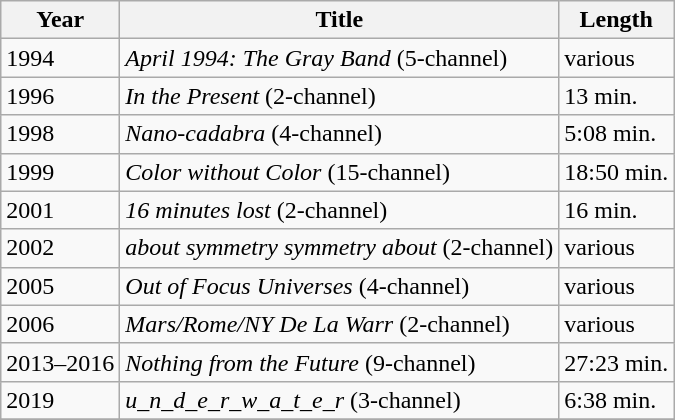<table class="wikitable">
<tr>
<th>Year</th>
<th>Title</th>
<th>Length</th>
</tr>
<tr>
<td>1994</td>
<td><em>April 1994: The Gray Band</em> (5-channel)</td>
<td>various</td>
</tr>
<tr>
<td>1996</td>
<td><em>In the Present</em> (2-channel)</td>
<td>13 min.</td>
</tr>
<tr>
<td>1998</td>
<td><em>Nano-cadabra</em> (4-channel)</td>
<td>5:08 min.</td>
</tr>
<tr>
<td>1999</td>
<td><em>Color without Color</em> (15-channel)</td>
<td>18:50 min.</td>
</tr>
<tr>
<td>2001</td>
<td><em>16 minutes lost</em> (2-channel)</td>
<td>16 min.</td>
</tr>
<tr>
<td>2002</td>
<td><em>about symmetry symmetry about</em> (2-channel)</td>
<td>various</td>
</tr>
<tr>
<td>2005</td>
<td><em>Out of Focus Universes</em>  (4-channel)</td>
<td>various</td>
</tr>
<tr>
<td>2006</td>
<td><em>Mars/Rome/NY De La Warr</em> (2-channel)</td>
<td>various</td>
</tr>
<tr>
<td>2013–2016</td>
<td><em>Nothing from the Future</em> (9-channel)</td>
<td>27:23 min.</td>
</tr>
<tr>
<td>2019</td>
<td><em>u_n_d_e_r_w_a_t_e_r</em> (3-channel)</td>
<td>6:38 min.</td>
</tr>
<tr>
</tr>
</table>
